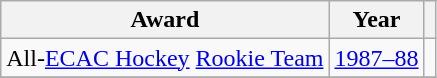<table class="wikitable">
<tr>
<th>Award</th>
<th>Year</th>
<th></th>
</tr>
<tr>
<td>All-<a href='#'>ECAC Hockey</a> <a href='#'>Rookie Team</a></td>
<td><a href='#'>1987–88</a></td>
<td></td>
</tr>
<tr>
</tr>
</table>
